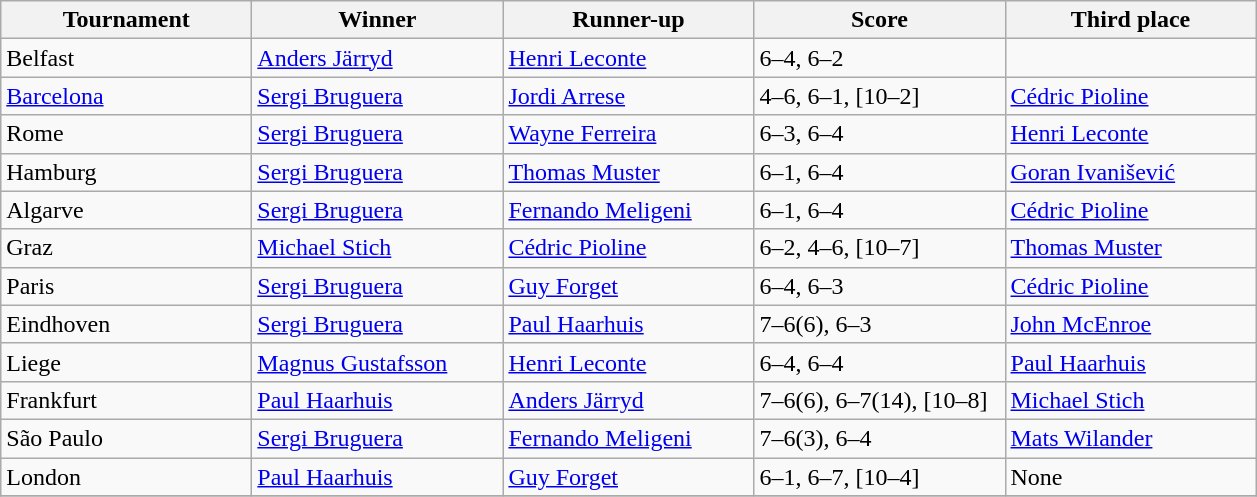<table class="wikitable">
<tr>
<th style="width:160px">Tournament</th>
<th style="width:160px">Winner</th>
<th style="width:160px">Runner-up</th>
<th style="width:160px" class="unsortable">Score</th>
<th style="width:160px">Third place</th>
</tr>
<tr>
<td>Belfast</td>
<td>  <a href='#'>Anders Järryd</a></td>
<td>  <a href='#'>Henri Leconte</a></td>
<td>6–4, 6–2</td>
<td></td>
</tr>
<tr>
<td><a href='#'>Barcelona</a></td>
<td>  <a href='#'>Sergi Bruguera</a></td>
<td>  <a href='#'>Jordi Arrese</a></td>
<td>4–6, 6–1, [10–2]</td>
<td> <a href='#'>Cédric Pioline</a></td>
</tr>
<tr>
<td>Rome</td>
<td>  <a href='#'>Sergi Bruguera</a></td>
<td>  <a href='#'>Wayne Ferreira</a></td>
<td>6–3, 6–4</td>
<td> <a href='#'>Henri Leconte</a></td>
</tr>
<tr>
<td>Hamburg</td>
<td>  <a href='#'>Sergi Bruguera</a></td>
<td>  <a href='#'>Thomas Muster</a></td>
<td>6–1, 6–4</td>
<td> <a href='#'>Goran Ivanišević</a></td>
</tr>
<tr>
<td>Algarve</td>
<td>  <a href='#'>Sergi Bruguera</a></td>
<td>  <a href='#'>Fernando Meligeni</a></td>
<td>6–1, 6–4</td>
<td> <a href='#'>Cédric Pioline</a></td>
</tr>
<tr>
<td>Graz</td>
<td>  <a href='#'>Michael Stich</a></td>
<td>  <a href='#'>Cédric Pioline</a></td>
<td>6–2, 4–6, [10–7]</td>
<td> <a href='#'>Thomas Muster</a></td>
</tr>
<tr>
<td>Paris</td>
<td>  <a href='#'>Sergi Bruguera</a></td>
<td>  <a href='#'>Guy Forget</a></td>
<td>6–4, 6–3</td>
<td> <a href='#'>Cédric Pioline</a></td>
</tr>
<tr>
<td>Eindhoven</td>
<td>  <a href='#'>Sergi Bruguera</a></td>
<td>  <a href='#'>Paul Haarhuis</a></td>
<td>7–6(6), 6–3</td>
<td> <a href='#'>John McEnroe</a></td>
</tr>
<tr>
<td>Liege</td>
<td>  <a href='#'>Magnus Gustafsson</a></td>
<td>  <a href='#'>Henri Leconte</a></td>
<td>6–4, 6–4</td>
<td> <a href='#'>Paul Haarhuis</a></td>
</tr>
<tr>
<td>Frankfurt</td>
<td>  <a href='#'>Paul Haarhuis</a></td>
<td>  <a href='#'>Anders Järryd</a></td>
<td>7–6(6), 6–7(14), [10–8]</td>
<td> <a href='#'>Michael Stich</a></td>
</tr>
<tr>
<td>São Paulo</td>
<td>  <a href='#'>Sergi Bruguera</a></td>
<td>  <a href='#'>Fernando Meligeni</a></td>
<td>7–6(3), 6–4</td>
<td> <a href='#'>Mats Wilander</a></td>
</tr>
<tr>
<td>London</td>
<td>  <a href='#'>Paul Haarhuis</a></td>
<td>  <a href='#'>Guy Forget</a></td>
<td>6–1, 6–7, [10–4]</td>
<td>None</td>
</tr>
<tr>
</tr>
</table>
